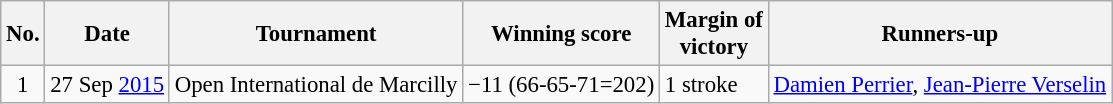<table class="wikitable" style="font-size:95%;">
<tr>
<th>No.</th>
<th>Date</th>
<th>Tournament</th>
<th>Winning score</th>
<th>Margin of<br>victory</th>
<th>Runners-up</th>
</tr>
<tr>
<td align=center>1</td>
<td align=right>27 Sep <a href='#'>2015</a></td>
<td>Open International de Marcilly</td>
<td>−11 (66-65-71=202)</td>
<td>1 stroke</td>
<td> <a href='#'>Damien Perrier</a>,  <a href='#'>Jean-Pierre Verselin</a></td>
</tr>
</table>
